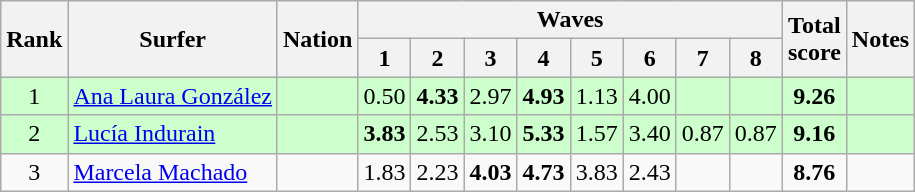<table class="wikitable sortable" style="text-align:center">
<tr>
<th rowspan=2>Rank</th>
<th rowspan=2>Surfer</th>
<th rowspan=2>Nation</th>
<th colspan=8>Waves</th>
<th rowspan=2>Total<br>score</th>
<th rowspan=2>Notes</th>
</tr>
<tr>
<th>1</th>
<th>2</th>
<th>3</th>
<th>4</th>
<th>5</th>
<th>6</th>
<th>7</th>
<th>8</th>
</tr>
<tr bgcolor=ccffcc>
<td>1</td>
<td align=left><a href='#'>Ana Laura González</a></td>
<td align=left></td>
<td>0.50</td>
<td><strong>4.33</strong></td>
<td>2.97</td>
<td><strong>4.93</strong></td>
<td>1.13</td>
<td>4.00</td>
<td></td>
<td></td>
<td><strong>9.26</strong></td>
<td></td>
</tr>
<tr bgcolor=ccffcc>
<td>2</td>
<td align=left><a href='#'>Lucía Indurain</a></td>
<td align=left></td>
<td><strong>3.83</strong></td>
<td>2.53</td>
<td>3.10</td>
<td><strong>5.33</strong></td>
<td>1.57</td>
<td>3.40</td>
<td>0.87</td>
<td>0.87</td>
<td><strong>9.16</strong></td>
<td></td>
</tr>
<tr>
<td>3</td>
<td align=left><a href='#'>Marcela Machado</a></td>
<td align=left></td>
<td>1.83</td>
<td>2.23</td>
<td><strong>4.03</strong></td>
<td><strong>4.73</strong></td>
<td>3.83</td>
<td>2.43</td>
<td></td>
<td></td>
<td><strong>8.76</strong></td>
<td></td>
</tr>
</table>
